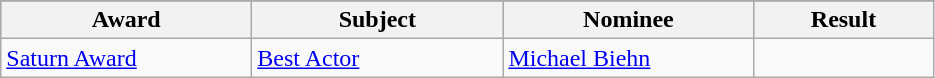<table class="wikitable">
<tr>
</tr>
<tr style="background:#b0c4de; text-align:center;">
<th scope="col" style="width:10em;">Award</th>
<th scope="col" style="width:10em;">Subject</th>
<th scope="col" style="width:10em;">Nominee</th>
<th scope="col" style="width:7em;">Result</th>
</tr>
<tr>
<td><a href='#'>Saturn Award</a></td>
<td><a href='#'>Best Actor</a></td>
<td><a href='#'>Michael Biehn</a></td>
<td></td>
</tr>
</table>
